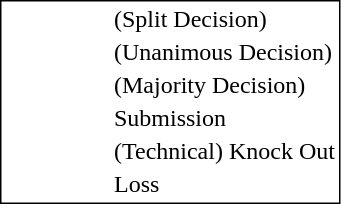<table style="border:1px solid black;" align=left>
<tr>
<td style="width:60px;"></td>
<td> </td>
<td>(Split Decision)</td>
</tr>
<tr>
<td style="width:60px;"></td>
<td> </td>
<td>(Unanimous Decision)</td>
</tr>
<tr>
<td style="width:60px;"></td>
<td> </td>
<td>(Majority Decision)</td>
</tr>
<tr>
<td style="width:60px;"></td>
<td> </td>
<td>Submission</td>
</tr>
<tr>
<td style="width:60px;"></td>
<td> </td>
<td>(Technical) Knock Out</td>
</tr>
<tr>
<td style="width:60px;"></td>
<td> </td>
<td>Loss</td>
</tr>
</table>
